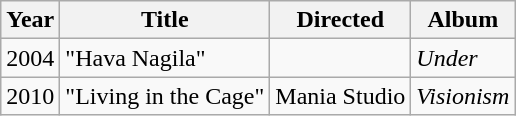<table class="wikitable">
<tr>
<th>Year</th>
<th>Title</th>
<th>Directed</th>
<th>Album</th>
</tr>
<tr>
<td>2004</td>
<td>"Hava Nagila"</td>
<td></td>
<td><em>Under</em></td>
</tr>
<tr>
<td>2010</td>
<td>"Living in the Cage"</td>
<td>Mania Studio</td>
<td><em>Visionism</em></td>
</tr>
</table>
